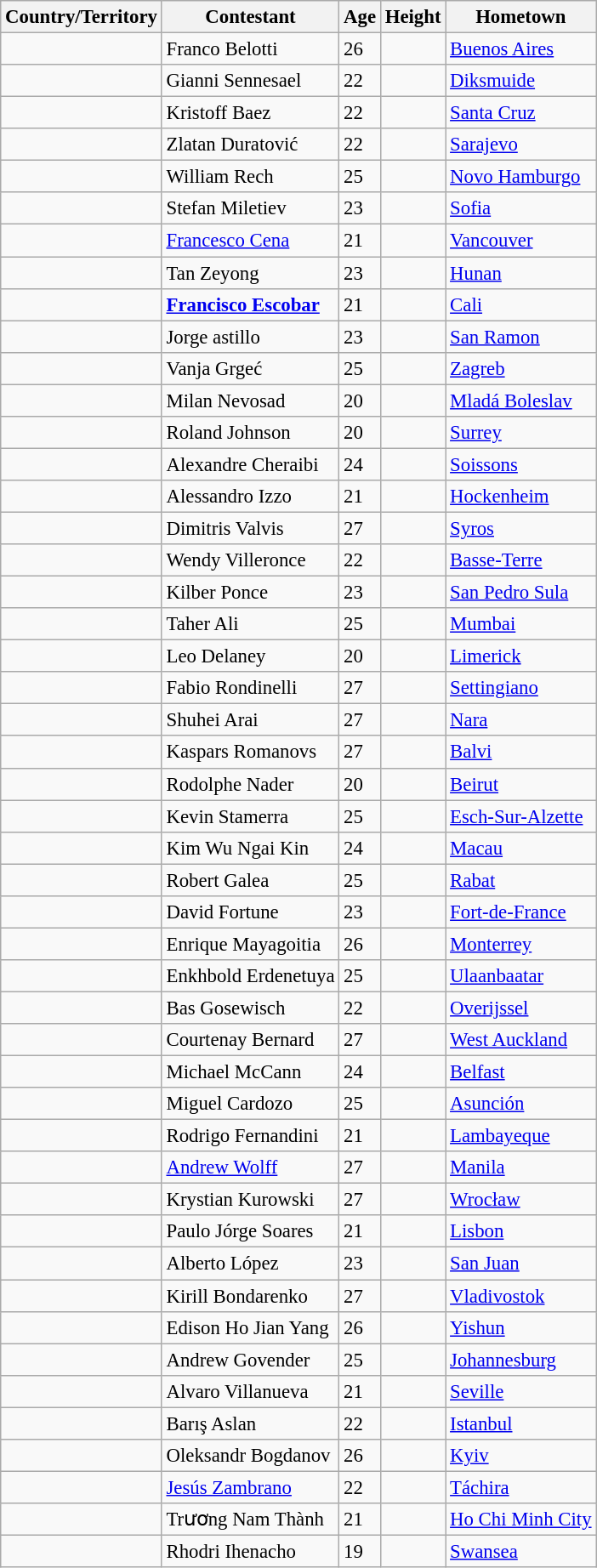<table class="wikitable sortable" style="font-size: 95%;">
<tr>
<th>Country/Territory</th>
<th>Contestant</th>
<th>Age</th>
<th>Height</th>
<th>Hometown</th>
</tr>
<tr>
<td><strong></strong></td>
<td>Franco Belotti</td>
<td>26</td>
<td></td>
<td><a href='#'>Buenos Aires</a></td>
</tr>
<tr>
<td><strong></strong></td>
<td>Gianni Sennesael</td>
<td>22</td>
<td></td>
<td><a href='#'>Diksmuide</a></td>
</tr>
<tr>
<td><strong></strong></td>
<td>Kristoff Baez</td>
<td>22</td>
<td></td>
<td><a href='#'>Santa Cruz</a></td>
</tr>
<tr>
<td><strong></strong></td>
<td>Zlatan Duratović</td>
<td>22</td>
<td></td>
<td><a href='#'>Sarajevo</a></td>
</tr>
<tr>
<td><strong></strong></td>
<td>William Rech</td>
<td>25</td>
<td></td>
<td><a href='#'>Novo Hamburgo</a></td>
</tr>
<tr>
<td><strong></strong></td>
<td>Stefan Miletiev</td>
<td>23</td>
<td></td>
<td><a href='#'>Sofia</a></td>
</tr>
<tr>
<td><strong></strong></td>
<td><a href='#'>Francesco Cena</a></td>
<td>21</td>
<td></td>
<td><a href='#'>Vancouver</a></td>
</tr>
<tr>
<td><strong></strong></td>
<td>Tan Zeyong</td>
<td>23</td>
<td></td>
<td><a href='#'>Hunan</a></td>
</tr>
<tr>
<td><strong></strong></td>
<td><strong><a href='#'>Francisco Escobar</a></strong></td>
<td>21</td>
<td></td>
<td><a href='#'>Cali</a></td>
</tr>
<tr>
<td><strong></strong></td>
<td>Jorge astillo</td>
<td>23</td>
<td></td>
<td><a href='#'>San Ramon</a></td>
</tr>
<tr>
<td><strong></strong></td>
<td>Vanja Grgeć</td>
<td>25</td>
<td></td>
<td><a href='#'>Zagreb</a></td>
</tr>
<tr>
<td><strong></strong></td>
<td>Milan Nevosad</td>
<td>20</td>
<td></td>
<td><a href='#'>Mladá Boleslav</a></td>
</tr>
<tr>
<td><strong></strong></td>
<td>Roland Johnson</td>
<td>20</td>
<td></td>
<td><a href='#'>Surrey</a></td>
</tr>
<tr>
<td><strong></strong></td>
<td>Alexandre Cheraibi</td>
<td>24</td>
<td></td>
<td><a href='#'>Soissons</a></td>
</tr>
<tr>
<td><strong></strong></td>
<td>Alessandro Izzo</td>
<td>21</td>
<td></td>
<td><a href='#'>Hockenheim</a></td>
</tr>
<tr>
<td><strong></strong></td>
<td>Dimitris Valvis</td>
<td>27</td>
<td></td>
<td><a href='#'>Syros</a></td>
</tr>
<tr>
<td><strong></strong></td>
<td>Wendy Villeronce</td>
<td>22</td>
<td></td>
<td><a href='#'>Basse-Terre</a></td>
</tr>
<tr>
<td><strong></strong></td>
<td>Kilber Ponce</td>
<td>23</td>
<td></td>
<td><a href='#'>San Pedro Sula</a></td>
</tr>
<tr>
<td><strong></strong></td>
<td>Taher Ali</td>
<td>25</td>
<td></td>
<td><a href='#'>Mumbai</a></td>
</tr>
<tr>
<td><strong></strong></td>
<td>Leo Delaney</td>
<td>20</td>
<td></td>
<td><a href='#'>Limerick</a></td>
</tr>
<tr>
<td><strong></strong></td>
<td>Fabio Rondinelli</td>
<td>27</td>
<td></td>
<td><a href='#'>Settingiano</a></td>
</tr>
<tr>
<td><strong></strong></td>
<td>Shuhei Arai</td>
<td>27</td>
<td></td>
<td><a href='#'>Nara</a></td>
</tr>
<tr>
<td><strong></strong></td>
<td>Kaspars Romanovs</td>
<td>27</td>
<td></td>
<td><a href='#'>Balvi</a></td>
</tr>
<tr>
<td><strong></strong></td>
<td>Rodolphe Nader</td>
<td>20</td>
<td></td>
<td><a href='#'>Beirut</a></td>
</tr>
<tr>
<td><strong></strong></td>
<td>Kevin Stamerra</td>
<td>25</td>
<td></td>
<td><a href='#'>Esch-Sur-Alzette</a></td>
</tr>
<tr>
<td><strong></strong></td>
<td>Kim Wu Ngai Kin</td>
<td>24</td>
<td></td>
<td><a href='#'>Macau</a></td>
</tr>
<tr>
<td><strong></strong></td>
<td>Robert Galea</td>
<td>25</td>
<td></td>
<td><a href='#'>Rabat</a></td>
</tr>
<tr>
<td><strong></strong></td>
<td>David Fortune</td>
<td>23</td>
<td></td>
<td><a href='#'>Fort-de-France</a></td>
</tr>
<tr>
<td><strong></strong></td>
<td>Enrique Mayagoitia</td>
<td>26</td>
<td></td>
<td><a href='#'>Monterrey</a></td>
</tr>
<tr>
<td><strong></strong></td>
<td>Enkhbold Erdenetuya</td>
<td>25</td>
<td></td>
<td><a href='#'>Ulaanbaatar</a></td>
</tr>
<tr>
<td><strong></strong></td>
<td>Bas Gosewisch</td>
<td>22</td>
<td></td>
<td><a href='#'>Overijssel</a></td>
</tr>
<tr>
<td><strong></strong></td>
<td>Courtenay Bernard</td>
<td>27</td>
<td></td>
<td><a href='#'>West Auckland</a></td>
</tr>
<tr>
<td><strong></strong></td>
<td>Michael McCann</td>
<td>24</td>
<td></td>
<td><a href='#'>Belfast</a></td>
</tr>
<tr>
<td><strong></strong></td>
<td>Miguel Cardozo</td>
<td>25</td>
<td></td>
<td><a href='#'>Asunción</a></td>
</tr>
<tr>
<td><strong></strong></td>
<td>Rodrigo Fernandini</td>
<td>21</td>
<td></td>
<td><a href='#'>Lambayeque</a></td>
</tr>
<tr>
<td><strong></strong></td>
<td><a href='#'>Andrew Wolff</a></td>
<td>27</td>
<td></td>
<td><a href='#'>Manila</a></td>
</tr>
<tr>
<td><strong></strong></td>
<td>Krystian Kurowski</td>
<td>27</td>
<td></td>
<td><a href='#'>Wrocław</a></td>
</tr>
<tr>
<td><strong></strong></td>
<td>Paulo Jórge Soares</td>
<td>21</td>
<td></td>
<td><a href='#'>Lisbon</a></td>
</tr>
<tr>
<td><strong></strong></td>
<td>Alberto López</td>
<td>23</td>
<td></td>
<td><a href='#'>San Juan</a></td>
</tr>
<tr>
<td><strong></strong></td>
<td>Kirill Bondarenko</td>
<td>27</td>
<td></td>
<td><a href='#'>Vladivostok</a></td>
</tr>
<tr>
<td><strong></strong></td>
<td>Edison Ho Jian Yang</td>
<td>26</td>
<td></td>
<td><a href='#'>Yishun</a></td>
</tr>
<tr>
<td><strong></strong></td>
<td>Andrew Govender</td>
<td>25</td>
<td></td>
<td><a href='#'>Johannesburg</a></td>
</tr>
<tr>
<td><strong></strong></td>
<td>Alvaro Villanueva</td>
<td>21</td>
<td></td>
<td><a href='#'>Seville</a></td>
</tr>
<tr>
<td><strong></strong></td>
<td>Barış Aslan</td>
<td>22</td>
<td></td>
<td><a href='#'>Istanbul</a></td>
</tr>
<tr>
<td><strong></strong></td>
<td>Oleksandr Bogdanov</td>
<td>26</td>
<td></td>
<td><a href='#'>Kyiv</a></td>
</tr>
<tr>
<td><strong></strong></td>
<td><a href='#'>Jesús Zambrano</a></td>
<td>22</td>
<td></td>
<td><a href='#'>Táchira</a></td>
</tr>
<tr>
<td><strong></strong></td>
<td>Trương Nam Thành</td>
<td>21</td>
<td></td>
<td><a href='#'>Ho Chi Minh City</a></td>
</tr>
<tr>
<td><strong></strong></td>
<td>Rhodri Ihenacho</td>
<td>19</td>
<td></td>
<td><a href='#'>Swansea</a></td>
</tr>
</table>
